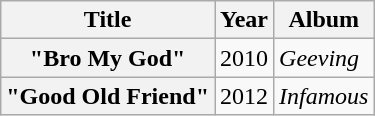<table class="wikitable plainrowheaders">
<tr>
<th>Title</th>
<th>Year</th>
<th>Album</th>
</tr>
<tr>
<th scope="row">"Bro My God"</th>
<td>2010</td>
<td><em>Geeving</em></td>
</tr>
<tr>
<th scope="row">"Good Old Friend"</th>
<td>2012</td>
<td><em>Infamous</em></td>
</tr>
</table>
